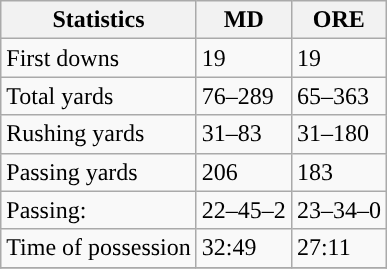<table class="wikitable" style="float: left;">
<tr>
<th>Statistics</th>
<th>MD</th>
<th>ORE</th>
</tr>
<tr>
<td>First downs</td>
<td>19</td>
<td>19</td>
</tr>
<tr>
<td>Total yards</td>
<td>76–289</td>
<td>65–363</td>
</tr>
<tr>
<td>Rushing yards</td>
<td>31–83</td>
<td>31–180</td>
</tr>
<tr>
<td>Passing yards</td>
<td>206</td>
<td>183</td>
</tr>
<tr>
<td>Passing:</td>
<td>22–45–2</td>
<td>23–34–0</td>
</tr>
<tr>
<td>Time of possession</td>
<td>32:49</td>
<td>27:11</td>
</tr>
<tr>
</tr>
</table>
